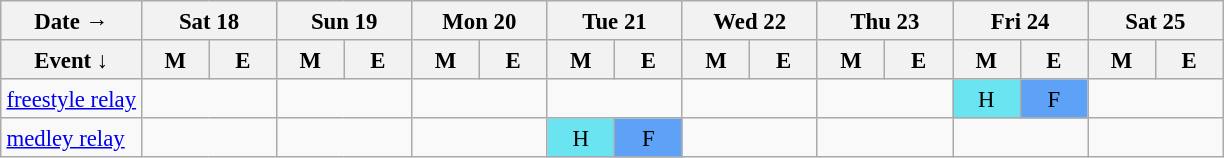<table class="wikitable" style="margin:0.5em auto; font-size:95%; line-height:1.25em;">
<tr style="text-align:center;">
<th>Date →</th>
<th colspan="2">Sat 18</th>
<th colspan="2">Sun 19</th>
<th colspan="2">Mon 20</th>
<th colspan="2">Tue 21</th>
<th colspan="2">Wed 22</th>
<th colspan="2">Thu 23</th>
<th colspan="2">Fri 24</th>
<th colspan="2">Sat 25</th>
</tr>
<tr>
<th>Event   ↓</th>
<th style="width:2.5em;">M</th>
<th style="width:2.5em;">E</th>
<th style="width:2.5em;">M</th>
<th style="width:2.5em;">E</th>
<th style="width:2.5em;">M</th>
<th style="width:2.5em;">E</th>
<th style="width:2.5em;">M</th>
<th style="width:2.5em;">E</th>
<th style="width:2.5em;">M</th>
<th style="width:2.5em;">E</th>
<th style="width:2.5em;">M</th>
<th style="width:2.5em;">E</th>
<th style="width:2.5em;">M</th>
<th style="width:2.5em;">E</th>
<th style="width:2.5em;">M</th>
<th style="width:2.5em;">E</th>
</tr>
<tr style="text-align:center;">
<td style="text-align:left;"><a href='#'> freestyle relay</a></td>
<td colspan="2"></td>
<td colspan="2"></td>
<td colspan="2"></td>
<td colspan="2"></td>
<td colspan="2"></td>
<td colspan="2"></td>
<td style="background-color:#6be4f2;">H</td>
<td style="background-color:#5ea2f7;">F</td>
<td colspan="2"></td>
</tr>
<tr style="text-align:center;">
<td style="text-align:left;"><a href='#'> medley relay</a></td>
<td colspan="2"></td>
<td colspan="2"></td>
<td colspan="2"></td>
<td style="background-color:#6be4f2;">H</td>
<td style="background-color:#5ea2f7;">F</td>
<td colspan="2"></td>
<td colspan="2"></td>
<td colspan="2"></td>
<td colspan="2"></td>
</tr>
</table>
